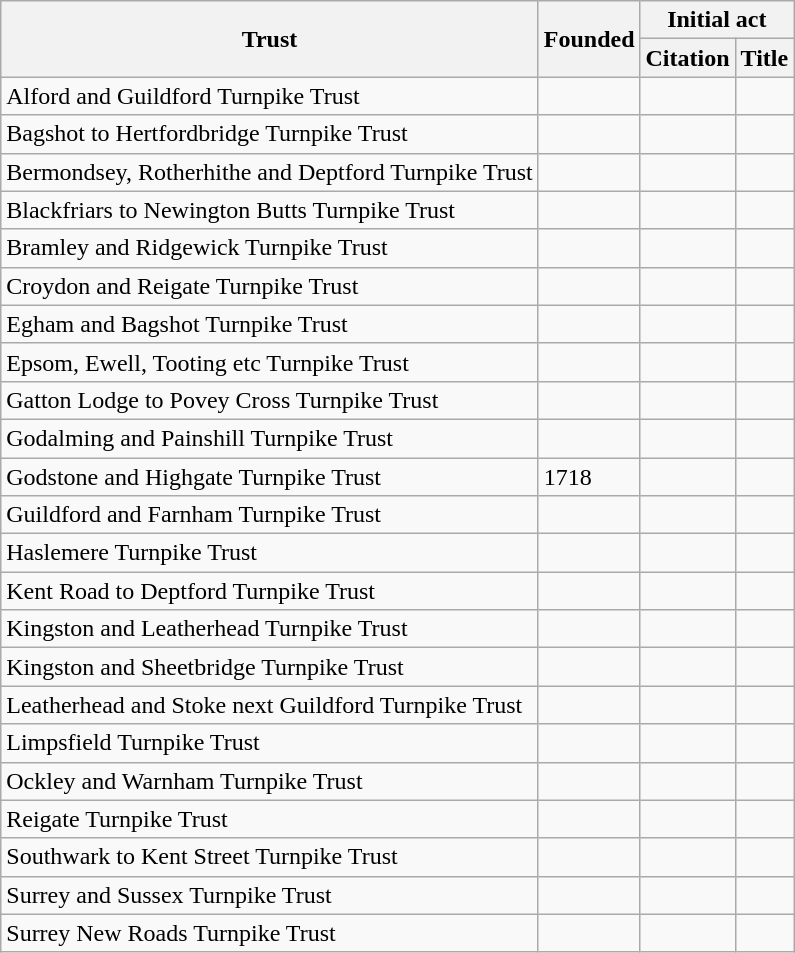<table class="wikitable sortable">
<tr>
<th rowspan=2>Trust</th>
<th rowspan=2>Founded</th>
<th colspan=2>Initial act</th>
</tr>
<tr>
<th>Citation</th>
<th>Title</th>
</tr>
<tr>
<td>Alford and Guildford Turnpike Trust</td>
<td></td>
<td></td>
<td></td>
</tr>
<tr>
<td>Bagshot to Hertfordbridge Turnpike Trust</td>
<td></td>
<td></td>
<td></td>
</tr>
<tr>
<td>Bermondsey, Rotherhithe and Deptford Turnpike Trust</td>
<td></td>
<td></td>
<td></td>
</tr>
<tr>
<td>Blackfriars to Newington Butts Turnpike Trust</td>
<td></td>
<td></td>
<td></td>
</tr>
<tr>
<td>Bramley and Ridgewick Turnpike Trust</td>
<td></td>
<td></td>
<td></td>
</tr>
<tr>
<td>Croydon and Reigate Turnpike Trust</td>
<td></td>
<td></td>
<td></td>
</tr>
<tr>
<td>Egham and Bagshot Turnpike Trust</td>
<td></td>
<td></td>
<td></td>
</tr>
<tr>
<td>Epsom, Ewell, Tooting etc Turnpike Trust</td>
<td></td>
<td></td>
<td></td>
</tr>
<tr>
<td>Gatton Lodge to Povey Cross Turnpike Trust</td>
<td></td>
<td></td>
<td></td>
</tr>
<tr>
<td>Godalming and Painshill Turnpike Trust</td>
<td></td>
<td></td>
<td></td>
</tr>
<tr>
<td>Godstone and Highgate Turnpike Trust</td>
<td>1718</td>
<td></td>
<td></td>
</tr>
<tr>
<td>Guildford and Farnham Turnpike Trust</td>
<td></td>
<td></td>
<td></td>
</tr>
<tr>
<td>Haslemere Turnpike Trust</td>
<td></td>
<td></td>
<td></td>
</tr>
<tr>
<td>Kent Road to Deptford Turnpike Trust</td>
<td></td>
<td></td>
<td></td>
</tr>
<tr>
<td>Kingston and Leatherhead Turnpike Trust</td>
<td></td>
<td></td>
<td></td>
</tr>
<tr>
<td>Kingston and Sheetbridge Turnpike Trust</td>
<td></td>
<td></td>
<td></td>
</tr>
<tr>
<td>Leatherhead and Stoke next Guildford Turnpike Trust</td>
<td></td>
<td></td>
<td></td>
</tr>
<tr>
<td>Limpsfield Turnpike Trust</td>
<td></td>
<td></td>
<td></td>
</tr>
<tr>
<td>Ockley and Warnham Turnpike Trust</td>
<td></td>
<td></td>
<td></td>
</tr>
<tr>
<td>Reigate Turnpike Trust</td>
<td></td>
<td></td>
<td></td>
</tr>
<tr>
<td>Southwark to Kent Street Turnpike Trust</td>
<td></td>
<td></td>
<td></td>
</tr>
<tr>
<td>Surrey and Sussex Turnpike Trust</td>
<td></td>
<td></td>
<td></td>
</tr>
<tr>
<td>Surrey New Roads Turnpike Trust</td>
<td></td>
<td></td>
<td></td>
</tr>
</table>
